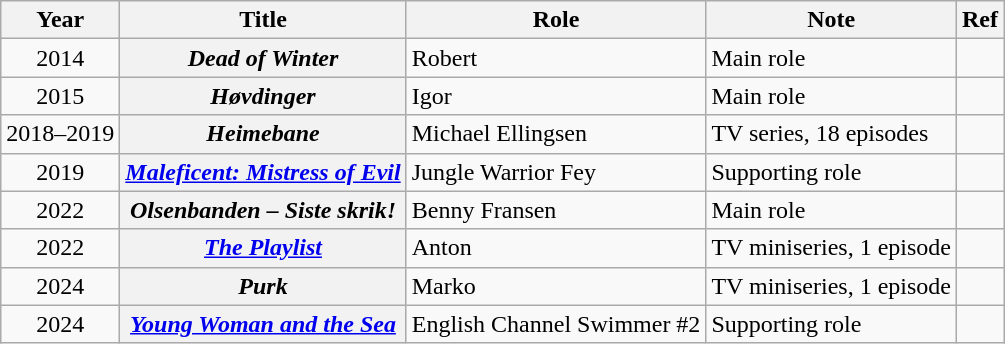<table class="wikitable sortable plainrowheaders">
<tr>
<th scope="col">Year</th>
<th scope="col">Title</th>
<th scope="col">Role</th>
<th scope="col" class="unsortable">Note</th>
<th scope="col">Ref</th>
</tr>
<tr>
<td style="text-align:center;">2014</td>
<th scope="row"><em>Dead of Winter</em></th>
<td>Robert</td>
<td>Main role</td>
<td align="center"></td>
</tr>
<tr>
<td style="text-align:center;">2015</td>
<th scope="row"><em>Høvdinger</em></th>
<td>Igor</td>
<td>Main role</td>
<td align="center"></td>
</tr>
<tr>
<td style="text-align:center;">2018–2019</td>
<th scope="row"><em>Heimebane</em></th>
<td>Michael Ellingsen</td>
<td>TV series, 18 episodes</td>
<td align="center"></td>
</tr>
<tr>
<td style="text-align:center;">2019</td>
<th scope="row"><em><a href='#'>Maleficent: Mistress of Evil</a></em></th>
<td>Jungle Warrior Fey</td>
<td>Supporting role</td>
<td align="center"></td>
</tr>
<tr>
<td style="text-align:center;">2022</td>
<th scope="row"><em>Olsenbanden – Siste skrik!</em></th>
<td>Benny Fransen</td>
<td>Main role</td>
<td align="center"></td>
</tr>
<tr>
<td style="text-align:center;">2022</td>
<th scope="row"><em><a href='#'>The Playlist</a></em></th>
<td>Anton</td>
<td>TV miniseries, 1 episode</td>
<td align="center"></td>
</tr>
<tr>
<td style="text-align:center;">2024</td>
<th scope="row"><em>Purk</em></th>
<td>Marko</td>
<td>TV miniseries, 1 episode</td>
<td align="center"></td>
</tr>
<tr>
<td style="text-align:center;">2024</td>
<th scope="row"><em><a href='#'>Young Woman and the Sea</a></em></th>
<td>English Channel Swimmer #2</td>
<td>Supporting role</td>
<td align="center"></td>
</tr>
</table>
